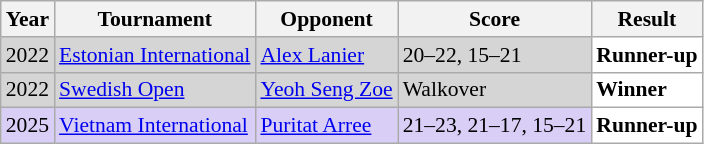<table class="sortable wikitable" style="font-size: 90%;">
<tr>
<th>Year</th>
<th>Tournament</th>
<th>Opponent</th>
<th>Score</th>
<th>Result</th>
</tr>
<tr style="background:#D5D5D5">
<td align="center">2022</td>
<td align="left"><a href='#'>Estonian International</a></td>
<td align="left"> <a href='#'>Alex Lanier</a></td>
<td align="left">20–22, 15–21</td>
<td style="text-align:left; background:white"> <strong>Runner-up</strong></td>
</tr>
<tr style="background:#D5D5D5">
<td align="center">2022</td>
<td align="left"><a href='#'>Swedish Open</a></td>
<td align="left"> <a href='#'>Yeoh Seng Zoe</a></td>
<td align="left">Walkover</td>
<td style="text-align:left; background:white"> <strong>Winner</strong></td>
</tr>
<tr style="background:#D8CEF6">
<td align="center">2025</td>
<td align="left"><a href='#'>Vietnam International</a></td>
<td align="left"> <a href='#'>Puritat Arree</a></td>
<td align="left">21–23, 21–17, 15–21</td>
<td style="text-align:left; background:white"> <strong>Runner-up</strong></td>
</tr>
</table>
